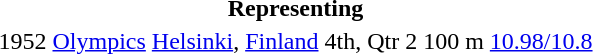<table>
<tr>
<th colspan="6">Representing </th>
</tr>
<tr>
<td>1952</td>
<td><a href='#'>Olympics</a></td>
<td><a href='#'>Helsinki</a>, <a href='#'>Finland</a></td>
<td>4th, Qtr 2</td>
<td>100 m</td>
<td><a href='#'>10.98/10.8</a></td>
</tr>
</table>
